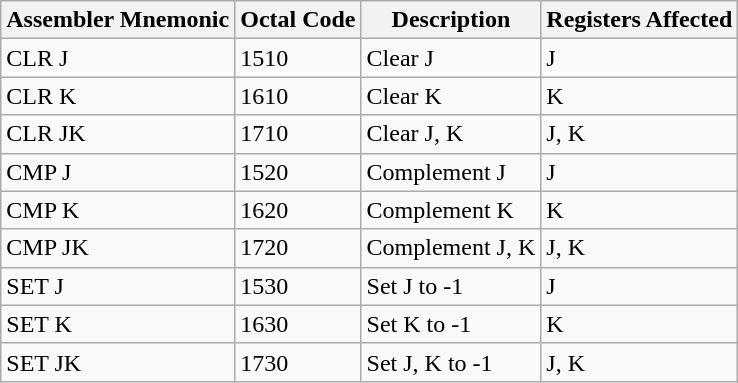<table class="wikitable">
<tr>
<th>Assembler Mnemonic</th>
<th>Octal Code</th>
<th>Description</th>
<th>Registers Affected</th>
</tr>
<tr>
<td>CLR J</td>
<td>1510</td>
<td>Clear J</td>
<td>J</td>
</tr>
<tr>
<td>CLR K</td>
<td>1610</td>
<td>Clear K</td>
<td>K</td>
</tr>
<tr>
<td>CLR JK</td>
<td>1710</td>
<td>Clear J, K</td>
<td>J, K</td>
</tr>
<tr>
<td>CMP J</td>
<td>1520</td>
<td>Complement J</td>
<td>J</td>
</tr>
<tr>
<td>CMP K</td>
<td>1620</td>
<td>Complement K</td>
<td>K</td>
</tr>
<tr>
<td>CMP JK</td>
<td>1720</td>
<td>Complement J, K</td>
<td>J, K</td>
</tr>
<tr>
<td>SET J</td>
<td>1530</td>
<td>Set J to -1</td>
<td>J</td>
</tr>
<tr>
<td>SET K</td>
<td>1630</td>
<td>Set K to -1</td>
<td>K</td>
</tr>
<tr>
<td>SET JK</td>
<td>1730</td>
<td>Set J, K to -1</td>
<td>J, K</td>
</tr>
</table>
